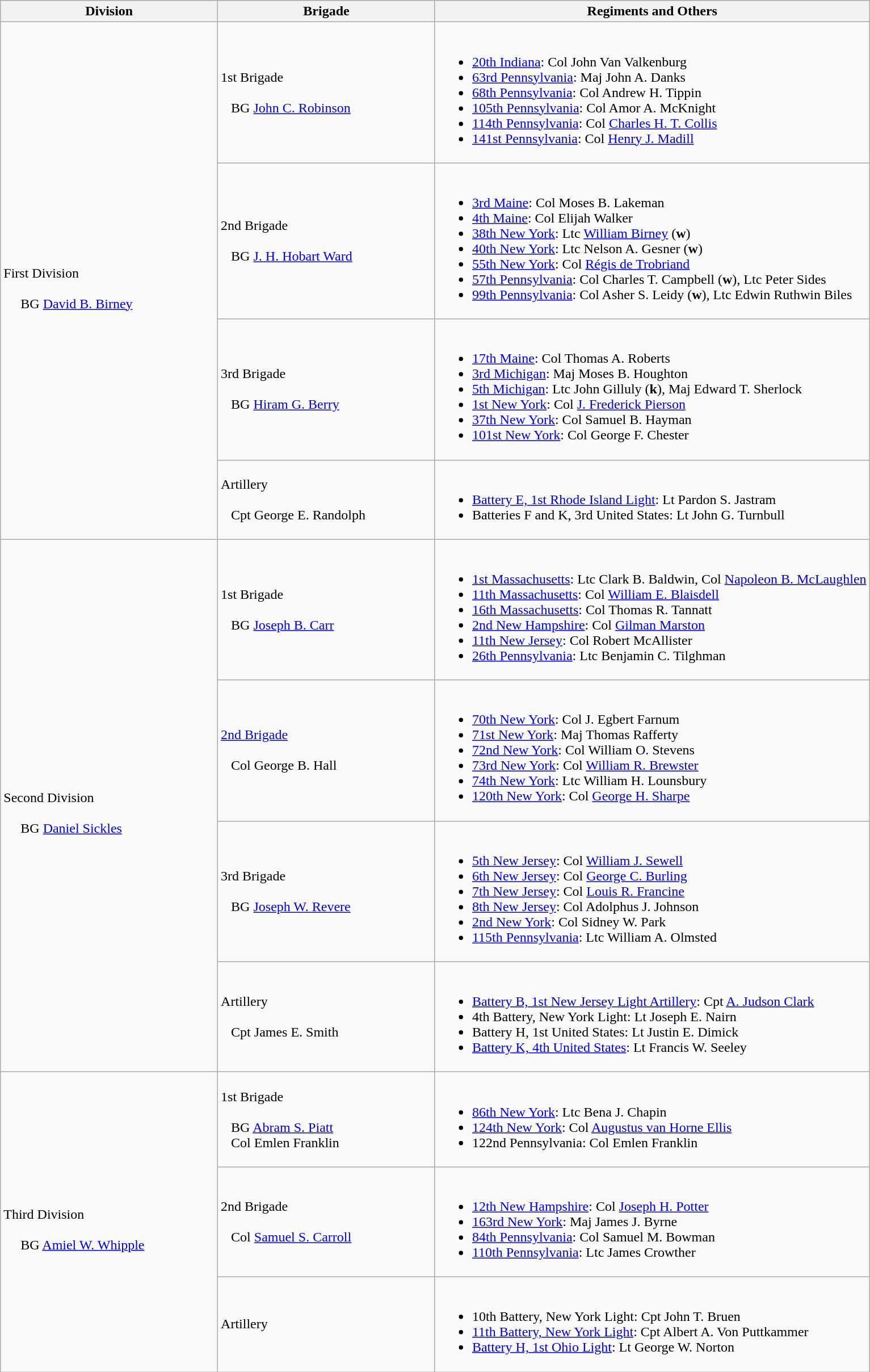<table class="wikitable">
<tr>
<th width=25%>Division</th>
<th width=25%>Brigade</th>
<th>Regiments and Others</th>
</tr>
<tr>
<td rowspan=4><br>First Division<br><br>    
BG <a href='#'>David B. Birney</a></td>
<td>1st Brigade<br><br>  
BG <a href='#'>John C. Robinson</a></td>
<td><br><ul><li><a href='#'>20th Indiana</a>: Col John Van Valkenburg</li><li><a href='#'>63rd Pennsylvania</a>: Maj John A. Danks</li><li><a href='#'>68th Pennsylvania</a>: Col Andrew H. Tippin</li><li><a href='#'>105th Pennsylvania</a>: Col Amor A. McKnight</li><li><a href='#'>114th Pennsylvania</a>: Col <a href='#'>Charles H. T. Collis</a></li><li><a href='#'>141st Pennsylvania</a>: Col <a href='#'>Henry J. Madill</a></li></ul></td>
</tr>
<tr>
<td>2nd Brigade<br><br>  
BG <a href='#'>J. H. Hobart Ward</a></td>
<td><br><ul><li><a href='#'>3rd Maine</a>: Col Moses B. Lakeman</li><li><a href='#'>4th Maine</a>: Col Elijah Walker</li><li><a href='#'>38th New York</a>: Ltc <a href='#'>William Birney</a> (<strong>w</strong>)</li><li><a href='#'>40th New York</a>: Ltc Nelson A. Gesner (<strong>w</strong>)</li><li><a href='#'>55th New York</a>: Col <a href='#'>Régis de Trobriand</a></li><li><a href='#'>57th Pennsylvania</a>: Col Charles T. Campbell (<strong>w</strong>), Ltc Peter Sides</li><li><a href='#'>99th Pennsylvania</a>: Col Asher S. Leidy (<strong>w</strong>), Ltc Edwin Ruthwin Biles</li></ul></td>
</tr>
<tr>
<td>3rd Brigade<br><br>  
BG <a href='#'>Hiram G. Berry</a></td>
<td><br><ul><li><a href='#'>17th Maine</a>: Col Thomas A. Roberts</li><li><a href='#'>3rd Michigan</a>: Maj Moses B. Houghton</li><li><a href='#'>5th Michigan</a>: Ltc John Gilluly (<strong>k</strong>), Maj Edward T. Sherlock</li><li><a href='#'>1st New York</a>: Col <a href='#'>J. Frederick Pierson</a></li><li><a href='#'>37th New York</a>: Col Samuel B. Hayman</li><li><a href='#'>101st New York</a>: Col George F. Chester</li></ul></td>
</tr>
<tr>
<td>Artillery<br><br>  
Cpt George E. Randolph</td>
<td><br><ul><li><a href='#'>Battery E, 1st Rhode Island Light</a>: Lt Pardon S. Jastram</li><li>Batteries F and K, 3rd United States: Lt John G. Turnbull</li></ul></td>
</tr>
<tr>
<td rowspan=4><br>Second Division<br><br>    
BG <a href='#'>Daniel Sickles</a></td>
<td>1st Brigade<br><br>  
BG <a href='#'>Joseph B. Carr</a></td>
<td><br><ul><li><a href='#'>1st Massachusetts</a>: Ltc Clark B. Baldwin, Col <a href='#'>Napoleon B. McLaughlen</a></li><li><a href='#'>11th Massachusetts</a>: Col <a href='#'>William E. Blaisdell</a></li><li><a href='#'>16th Massachusetts</a>: Col Thomas R. Tannatt</li><li><a href='#'>2nd New Hampshire</a>: Col <a href='#'>Gilman Marston</a></li><li><a href='#'>11th New Jersey</a>: Col Robert McAllister</li><li><a href='#'>26th Pennsylvania</a>: Ltc Benjamin C. Tilghman</li></ul></td>
</tr>
<tr>
<td><a href='#'>2nd Brigade</a><br><br>  
Col George B. Hall</td>
<td><br><ul><li><a href='#'>70th New York</a>: Col J. Egbert Farnum</li><li><a href='#'>71st New York</a>: Maj Thomas Rafferty</li><li><a href='#'>72nd New York</a>: Col William O. Stevens</li><li><a href='#'>73rd New York</a>: Col <a href='#'>William R. Brewster</a></li><li><a href='#'>74th New York</a>: Ltc William H. Lounsbury</li><li><a href='#'>120th New York</a>: Col <a href='#'>George H. Sharpe</a></li></ul></td>
</tr>
<tr>
<td>3rd Brigade<br><br>  
BG <a href='#'>Joseph W. Revere</a></td>
<td><br><ul><li><a href='#'>5th New Jersey</a>: Col <a href='#'>William J. Sewell</a></li><li><a href='#'>6th New Jersey</a>: Col <a href='#'>George C. Burling</a></li><li><a href='#'>7th New Jersey</a>: Col <a href='#'>Louis R. Francine</a></li><li><a href='#'>8th New Jersey</a>: Col Adolphus J. Johnson</li><li><a href='#'>2nd New York</a>: Col Sidney W. Park</li><li><a href='#'>115th Pennsylvania</a>: Ltc William A. Olmsted</li></ul></td>
</tr>
<tr>
<td>Artillery<br><br>  
Cpt James E. Smith</td>
<td><br><ul><li><a href='#'>Battery B, 1st New Jersey Light Artillery</a>: Cpt <a href='#'>A. Judson Clark</a></li><li>4th Battery, New York Light: Lt Joseph E. Nairn</li><li>Battery H, 1st United States: Lt Justin E. Dimick</li><li><a href='#'>Battery K, 4th United States</a>: Lt Francis W. Seeley</li></ul></td>
</tr>
<tr>
<td rowspan=3><br>Third Division<br><br>    
BG <a href='#'>Amiel W. Whipple</a></td>
<td>1st Brigade<br><br>  
BG <a href='#'>Abram S. Piatt</a>
<br>  
Col Emlen Franklin</td>
<td><br><ul><li><a href='#'>86th New York</a>: Ltc Bena J. Chapin</li><li><a href='#'>124th New York</a>: Col <a href='#'>Augustus van Horne Ellis</a></li><li>122nd Pennsylvania: Col Emlen Franklin</li></ul></td>
</tr>
<tr>
<td>2nd Brigade<br><br>  
Col <a href='#'>Samuel S. Carroll</a></td>
<td><br><ul><li><a href='#'>12th New Hampshire</a>: Col <a href='#'>Joseph H. Potter</a></li><li><a href='#'>163rd New York</a>: Maj James J. Byrne</li><li><a href='#'>84th Pennsylvania</a>: Col Samuel M. Bowman</li><li><a href='#'>110th Pennsylvania</a>: Ltc James Crowther</li></ul></td>
</tr>
<tr>
<td>Artillery</td>
<td><br><ul><li>10th Battery, New York Light: Cpt John T. Bruen</li><li><a href='#'>11th Battery, New York Light</a>: Cpt Albert A. Von Puttkammer</li><li><a href='#'>Battery H, 1st Ohio Light</a>: Lt George W. Norton</li></ul></td>
</tr>
</table>
